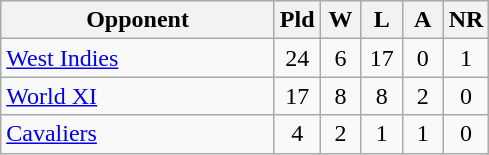<table class="wikitable" style="text-align:center;">
<tr>
<th width=175>Opponent</th>
<th width=20  abbr="Played">Pld</th>
<th width=20  abbr="Won">W</th>
<th width=20  abbr="Lost">L</th>
<th width=20  abbr="Abandoned">A</th>
<th width=20  abbr="No result">NR</th>
</tr>
<tr>
<td style="text-align:left;"> <a href='#'>West Indies</a></td>
<td>24</td>
<td>6</td>
<td>17</td>
<td>0</td>
<td>1</td>
</tr>
<tr>
<td style="text-align:left;"> <a href='#'>World XI</a></td>
<td>17</td>
<td>8</td>
<td>8</td>
<td>2</td>
<td>0</td>
</tr>
<tr>
<td style="text-align:left;"> <a href='#'>Cavaliers</a></td>
<td>4</td>
<td>2</td>
<td>1</td>
<td>1</td>
<td>0</td>
</tr>
</table>
